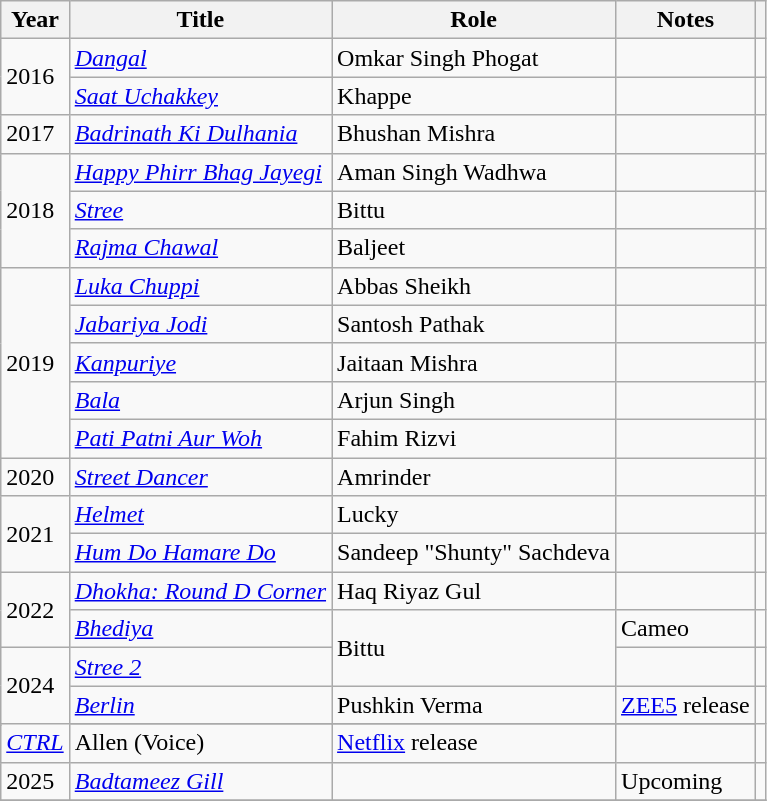<table class="wikitable plainrowheaders sortable">
<tr>
<th>Year</th>
<th>Title</th>
<th>Role</th>
<th>Notes</th>
<th class="unsortable"></th>
</tr>
<tr>
<td rowspan="2">2016</td>
<td scope="row"><em><a href='#'>Dangal</a></em></td>
<td>Omkar Singh Phogat</td>
<td></td>
<td></td>
</tr>
<tr>
<td scope="row"><em><a href='#'>Saat Uchakkey</a></em></td>
<td>Khappe</td>
<td></td>
<td></td>
</tr>
<tr>
<td>2017</td>
<td scope="row"><em><a href='#'>Badrinath Ki Dulhania</a></em></td>
<td>Bhushan Mishra</td>
<td></td>
<td></td>
</tr>
<tr>
<td rowspan="3">2018</td>
<td scope="row"><em><a href='#'>Happy Phirr Bhag Jayegi</a></em></td>
<td>Aman Singh Wadhwa</td>
<td></td>
<td></td>
</tr>
<tr>
<td scope="row"><em><a href='#'>Stree</a></em></td>
<td>Bittu</td>
<td></td>
<td></td>
</tr>
<tr>
<td scope="row"><em><a href='#'>Rajma Chawal</a></em></td>
<td>Baljeet</td>
<td></td>
<td></td>
</tr>
<tr>
<td rowspan="5">2019</td>
<td scope="row"><em><a href='#'>Luka Chuppi</a></em></td>
<td>Abbas Sheikh</td>
<td></td>
<td></td>
</tr>
<tr>
<td scope="row"><em><a href='#'>Jabariya Jodi</a></em></td>
<td>Santosh Pathak</td>
<td></td>
<td></td>
</tr>
<tr>
<td scope="row"><em><a href='#'>Kanpuriye</a></em></td>
<td>Jaitaan Mishra</td>
<td></td>
<td></td>
</tr>
<tr>
<td scope="row"><em><a href='#'>Bala</a></em></td>
<td>Arjun Singh</td>
<td></td>
<td></td>
</tr>
<tr>
<td scope="row"><em><a href='#'>Pati Patni Aur Woh</a></em></td>
<td>Fahim Rizvi</td>
<td></td>
<td></td>
</tr>
<tr>
<td>2020</td>
<td scope="row"><em><a href='#'>Street Dancer</a></em></td>
<td>Amrinder</td>
<td></td>
<td></td>
</tr>
<tr>
<td rowspan="2">2021</td>
<td scope="row"><em><a href='#'>Helmet</a></em></td>
<td>Lucky</td>
<td></td>
<td></td>
</tr>
<tr>
<td scope="row"><em><a href='#'>Hum Do Hamare Do</a></em></td>
<td>Sandeep "Shunty" Sachdeva</td>
<td></td>
<td></td>
</tr>
<tr>
<td rowspan="2">2022</td>
<td scope="row"><em><a href='#'>Dhokha: Round D Corner</a></em></td>
<td>Haq Riyaz Gul</td>
<td></td>
<td></td>
</tr>
<tr>
<td scope="row"><a href='#'><em>Bhediya</em></a></td>
<td rowspan=2>Bittu</td>
<td>Cameo</td>
<td></td>
</tr>
<tr>
<td rowspan="3">2024</td>
<td scope="row"><em><a href='#'>Stree 2</a></em></td>
<td></td>
<td></td>
</tr>
<tr>
<td><em><a href='#'> Berlin</a></em></td>
<td>Pushkin Verma</td>
<td><a href='#'>ZEE5</a> release</td>
<td></td>
</tr>
<tr>
</tr>
<tr>
<td><em><a href='#'>CTRL</a></em></td>
<td>Allen (Voice)</td>
<td><a href='#'>Netflix</a> release</td>
<td></td>
</tr>
<tr>
<td>2025</td>
<td><em><a href='#'>Badtameez Gill</a></em></td>
<td></td>
<td>Upcoming</td>
<td></td>
</tr>
<tr>
</tr>
</table>
